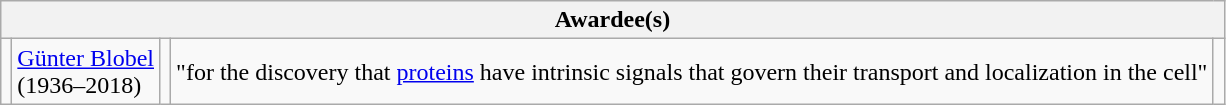<table class="wikitable">
<tr>
<th colspan="5">Awardee(s)</th>
</tr>
<tr>
<td></td>
<td><a href='#'>Günter Blobel</a><br>(1936–2018)</td>
<td></td>
<td>"for the discovery that <a href='#'>proteins</a> have intrinsic signals that govern their transport and localization in the cell"</td>
<td></td>
</tr>
</table>
